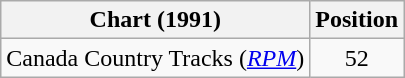<table class="wikitable sortable">
<tr>
<th scope="col">Chart (1991)</th>
<th scope="col">Position</th>
</tr>
<tr>
<td>Canada Country Tracks (<em><a href='#'>RPM</a></em>)</td>
<td align="center">52</td>
</tr>
</table>
